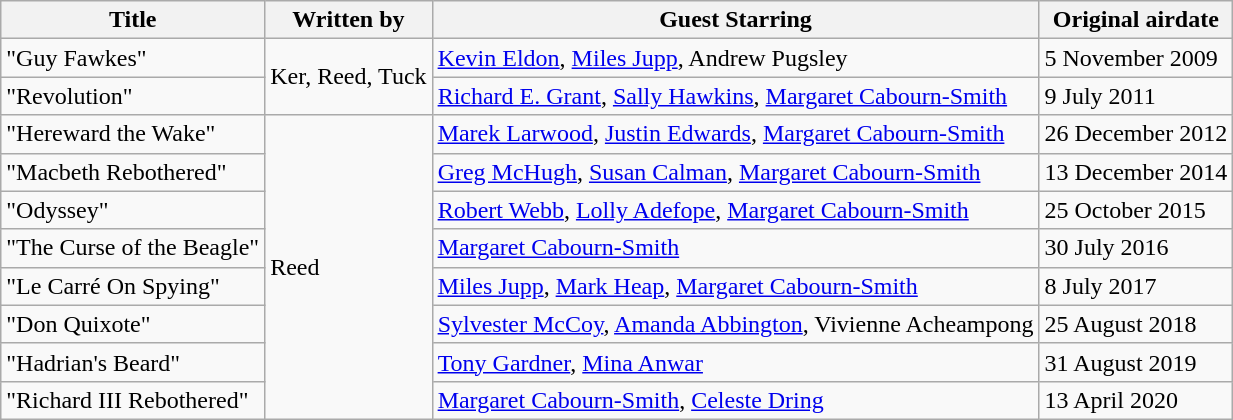<table class="wikitable">
<tr>
<th>Title</th>
<th>Written by</th>
<th>Guest Starring</th>
<th>Original airdate</th>
</tr>
<tr>
<td>"Guy Fawkes"</td>
<td rowspan="2">Ker, Reed, Tuck</td>
<td><a href='#'>Kevin Eldon</a>, <a href='#'>Miles Jupp</a>, Andrew Pugsley</td>
<td>5 November 2009</td>
</tr>
<tr>
<td>"Revolution"</td>
<td><a href='#'>Richard E. Grant</a>, <a href='#'>Sally Hawkins</a>, <a href='#'>Margaret Cabourn-Smith</a></td>
<td>9 July 2011</td>
</tr>
<tr>
<td>"Hereward the Wake"</td>
<td rowspan="8">Reed</td>
<td><a href='#'>Marek Larwood</a>, <a href='#'>Justin Edwards</a>, <a href='#'>Margaret Cabourn-Smith</a></td>
<td>26 December 2012</td>
</tr>
<tr>
<td>"Macbeth Rebothered"</td>
<td><a href='#'>Greg McHugh</a>, <a href='#'>Susan Calman</a>, <a href='#'>Margaret Cabourn-Smith</a></td>
<td>13 December 2014</td>
</tr>
<tr>
<td>"Odyssey"</td>
<td><a href='#'>Robert Webb</a>, <a href='#'>Lolly Adefope</a>, <a href='#'>Margaret Cabourn-Smith</a></td>
<td>25 October 2015</td>
</tr>
<tr>
<td>"The Curse of the Beagle"</td>
<td><a href='#'>Margaret Cabourn-Smith</a></td>
<td>30 July 2016</td>
</tr>
<tr>
<td>"Le Carré On Spying"</td>
<td><a href='#'>Miles Jupp</a>, <a href='#'>Mark Heap</a>, <a href='#'>Margaret Cabourn-Smith</a></td>
<td>8 July 2017</td>
</tr>
<tr>
<td>"Don Quixote"</td>
<td><a href='#'>Sylvester McCoy</a>, <a href='#'>Amanda Abbington</a>, Vivienne Acheampong</td>
<td>25 August 2018</td>
</tr>
<tr>
<td>"Hadrian's Beard"</td>
<td><a href='#'>Tony Gardner</a>, <a href='#'>Mina Anwar</a></td>
<td>31 August 2019</td>
</tr>
<tr>
<td>"Richard III Rebothered"</td>
<td><a href='#'>Margaret Cabourn-Smith</a>, <a href='#'>Celeste Dring</a></td>
<td>13 April 2020</td>
</tr>
</table>
